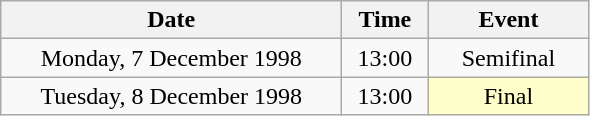<table class = "wikitable" style="text-align:center;">
<tr>
<th width=220>Date</th>
<th width=50>Time</th>
<th width=100>Event</th>
</tr>
<tr>
<td>Monday, 7 December 1998</td>
<td>13:00</td>
<td>Semifinal</td>
</tr>
<tr>
<td>Tuesday, 8 December 1998</td>
<td>13:00</td>
<td bgcolor=ffffcc>Final</td>
</tr>
</table>
